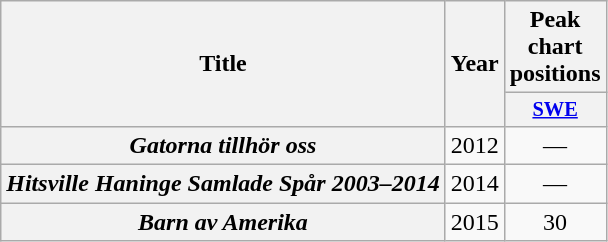<table class="wikitable plainrowheaders" style="text-align:center;">
<tr>
<th scope="col" rowspan="2">Title</th>
<th scope="col" rowspan="2">Year</th>
<th scope="col" colspan="1">Peak chart positions</th>
</tr>
<tr>
<th scope="col" style="width:3em;font-size:85%;"><a href='#'>SWE</a></th>
</tr>
<tr>
<th scope="row"><em>Gatorna tillhör oss</em></th>
<td>2012</td>
<td>—</td>
</tr>
<tr>
<th scope="row"><em>Hitsville Haninge Samlade Spår 2003–2014</em></th>
<td>2014</td>
<td>—</td>
</tr>
<tr>
<th scope="row"><em>Barn av Amerika</em></th>
<td>2015</td>
<td>30<br></td>
</tr>
</table>
